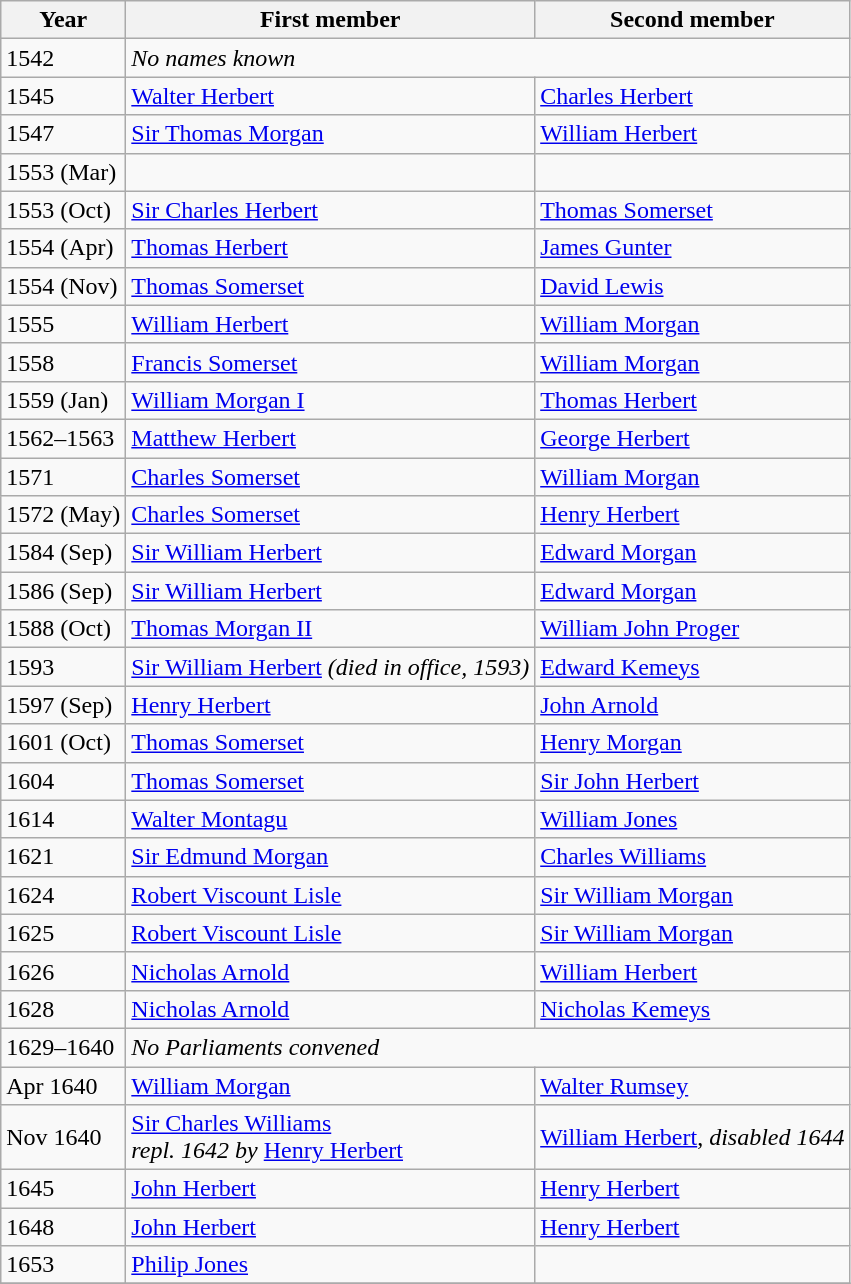<table class="wikitable">
<tr>
<th>Year</th>
<th>First member</th>
<th>Second member</th>
</tr>
<tr>
<td>1542</td>
<td colspan = "2"><em>No names known</em></td>
</tr>
<tr>
<td>1545</td>
<td><a href='#'>Walter Herbert</a></td>
<td><a href='#'>Charles Herbert</a></td>
</tr>
<tr>
<td>1547</td>
<td><a href='#'>Sir Thomas Morgan</a></td>
<td><a href='#'>William Herbert</a></td>
</tr>
<tr som>
<td>1553 (Mar)</td>
<td></td>
</tr>
<tr>
<td>1553 (Oct)</td>
<td><a href='#'>Sir Charles Herbert</a></td>
<td><a href='#'>Thomas Somerset</a></td>
</tr>
<tr>
<td>1554 (Apr)</td>
<td><a href='#'>Thomas Herbert</a></td>
<td><a href='#'>James Gunter</a></td>
</tr>
<tr>
<td>1554 (Nov)</td>
<td><a href='#'>Thomas Somerset</a></td>
<td><a href='#'>David Lewis</a></td>
</tr>
<tr>
<td>1555</td>
<td><a href='#'>William Herbert</a></td>
<td><a href='#'>William Morgan</a></td>
</tr>
<tr>
<td>1558</td>
<td><a href='#'>Francis Somerset</a></td>
<td><a href='#'>William Morgan</a>  </td>
</tr>
<tr>
<td>1559 (Jan)</td>
<td><a href='#'>William Morgan I</a></td>
<td><a href='#'>Thomas Herbert</a></td>
</tr>
<tr>
<td>1562–1563</td>
<td><a href='#'>Matthew Herbert</a></td>
<td><a href='#'>George Herbert</a></td>
</tr>
<tr>
<td>1571</td>
<td><a href='#'>Charles Somerset</a></td>
<td><a href='#'>William Morgan</a></td>
</tr>
<tr>
<td>1572 (May)</td>
<td><a href='#'>Charles Somerset</a></td>
<td><a href='#'>Henry Herbert</a></td>
</tr>
<tr>
<td>1584 (Sep)</td>
<td><a href='#'>Sir William Herbert</a></td>
<td><a href='#'>Edward Morgan</a></td>
</tr>
<tr>
<td>1586 (Sep)</td>
<td><a href='#'>Sir William Herbert</a></td>
<td><a href='#'>Edward Morgan</a></td>
</tr>
<tr>
<td>1588 (Oct)</td>
<td><a href='#'>Thomas Morgan II</a></td>
<td><a href='#'>William John Proger</a></td>
</tr>
<tr>
<td>1593</td>
<td><a href='#'>Sir William Herbert</a> <em>(died in office, 1593)</em></td>
<td><a href='#'>Edward Kemeys</a></td>
</tr>
<tr>
<td>1597 (Sep)</td>
<td><a href='#'>Henry Herbert</a></td>
<td><a href='#'>John Arnold</a></td>
</tr>
<tr>
<td>1601 (Oct)</td>
<td><a href='#'>Thomas Somerset</a></td>
<td><a href='#'>Henry Morgan</a></td>
</tr>
<tr>
<td>1604</td>
<td><a href='#'>Thomas Somerset</a></td>
<td><a href='#'>Sir John Herbert</a></td>
</tr>
<tr>
<td>1614</td>
<td><a href='#'>Walter Montagu</a></td>
<td><a href='#'>William Jones</a></td>
</tr>
<tr>
<td>1621</td>
<td><a href='#'>Sir Edmund Morgan</a></td>
<td><a href='#'>Charles Williams</a></td>
</tr>
<tr>
<td>1624</td>
<td><a href='#'>Robert Viscount Lisle</a></td>
<td><a href='#'>Sir William Morgan</a></td>
</tr>
<tr>
<td>1625</td>
<td><a href='#'>Robert Viscount Lisle</a></td>
<td><a href='#'>Sir William Morgan</a></td>
</tr>
<tr>
<td>1626</td>
<td><a href='#'>Nicholas Arnold</a></td>
<td><a href='#'>William Herbert</a></td>
</tr>
<tr>
<td>1628</td>
<td><a href='#'>Nicholas Arnold</a></td>
<td><a href='#'>Nicholas Kemeys</a></td>
</tr>
<tr>
<td>1629–1640</td>
<td colspan = "2"><em>No Parliaments convened</em></td>
</tr>
<tr>
<td>Apr 1640</td>
<td><a href='#'>William Morgan</a></td>
<td><a href='#'>Walter Rumsey</a></td>
</tr>
<tr>
<td>Nov 1640</td>
<td><a href='#'>Sir Charles Williams</a> <br> <em>repl. 1642 by</em> <a href='#'>Henry Herbert</a></td>
<td><a href='#'>William Herbert</a>, <em>disabled 1644</em></td>
</tr>
<tr>
<td>1645</td>
<td><a href='#'>John Herbert</a></td>
<td><a href='#'>Henry Herbert</a></td>
</tr>
<tr>
<td>1648</td>
<td><a href='#'>John Herbert</a></td>
<td><a href='#'>Henry Herbert</a></td>
</tr>
<tr>
<td>1653</td>
<td><a href='#'>Philip Jones</a></td>
<td></td>
</tr>
<tr>
</tr>
</table>
